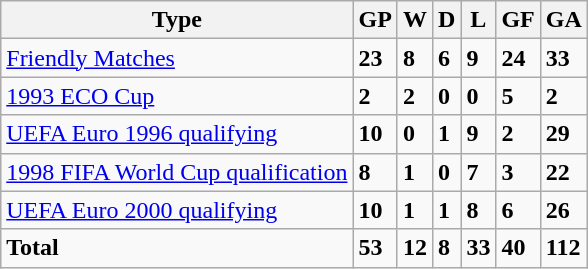<table class="wikitable">
<tr>
<th>Type</th>
<th>GP</th>
<th>W</th>
<th>D</th>
<th>L</th>
<th>GF</th>
<th>GA</th>
</tr>
<tr>
<td align=left><a href='#'>Friendly Matches</a></td>
<td><strong>23</strong></td>
<td><strong>8</strong></td>
<td><strong>6</strong></td>
<td><strong>9</strong></td>
<td><strong>24</strong></td>
<td><strong>33</strong></td>
</tr>
<tr>
<td align=left><a href='#'>1993 ECO Cup</a></td>
<td><strong>2</strong></td>
<td><strong>2</strong></td>
<td><strong>0</strong></td>
<td><strong>0</strong></td>
<td><strong>5</strong></td>
<td><strong>2</strong></td>
</tr>
<tr>
<td align=left><a href='#'>UEFA Euro 1996 qualifying</a></td>
<td><strong>10</strong></td>
<td><strong>0</strong></td>
<td><strong>1</strong></td>
<td><strong>9</strong></td>
<td><strong>2</strong></td>
<td><strong>29</strong></td>
</tr>
<tr>
<td align=left><a href='#'>1998 FIFA World Cup qualification</a></td>
<td><strong>8</strong></td>
<td><strong>1</strong></td>
<td><strong>0</strong></td>
<td><strong>7</strong></td>
<td><strong>3</strong></td>
<td><strong>22</strong></td>
</tr>
<tr>
<td align=left><a href='#'>UEFA Euro 2000 qualifying</a></td>
<td><strong>10</strong></td>
<td><strong>1</strong></td>
<td><strong>1</strong></td>
<td><strong>8</strong></td>
<td><strong>6</strong></td>
<td><strong>26</strong></td>
</tr>
<tr>
<td><strong>Total</strong></td>
<td><strong>53</strong></td>
<td><strong>12</strong></td>
<td><strong>8</strong></td>
<td><strong>33</strong></td>
<td><strong>40</strong></td>
<td><strong>112</strong></td>
</tr>
</table>
